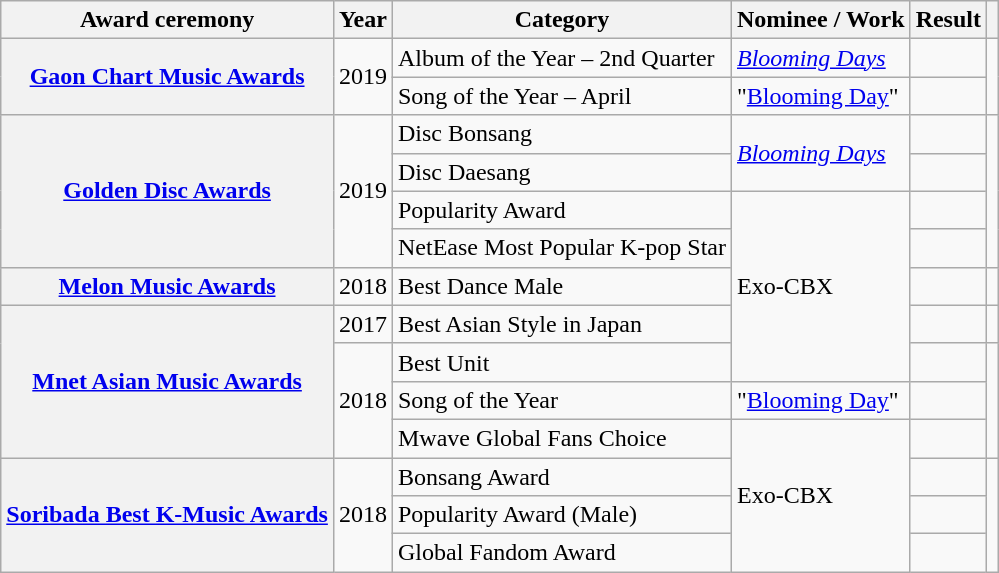<table class="wikitable plainrowheaders sortable">
<tr>
<th scope="col">Award ceremony</th>
<th scope="col">Year</th>
<th scope="col">Category</th>
<th scope="col">Nominee / Work</th>
<th scope="col">Result</th>
<th scope="col" class="unsortable"></th>
</tr>
<tr>
<th scope="row" rowspan="2"><a href='#'>Gaon Chart Music Awards</a></th>
<td rowspan="2" style="text-align:center">2019</td>
<td>Album of the Year – 2nd Quarter</td>
<td><em><a href='#'>Blooming Days</a></em></td>
<td></td>
<td rowspan="2"></td>
</tr>
<tr>
<td>Song of the Year – April</td>
<td>"<a href='#'>Blooming Day</a>"</td>
<td></td>
</tr>
<tr>
<th scope="row" rowspan="4"><a href='#'>Golden Disc Awards</a></th>
<td rowspan="4" style="text-align:center">2019</td>
<td>Disc Bonsang</td>
<td rowspan="2"><em><a href='#'>Blooming Days</a></em></td>
<td></td>
<td rowspan="4"></td>
</tr>
<tr>
<td>Disc Daesang</td>
<td></td>
</tr>
<tr>
<td>Popularity Award</td>
<td rowspan="5">Exo-CBX</td>
<td></td>
</tr>
<tr>
<td>NetEase Most Popular K-pop Star</td>
<td></td>
</tr>
<tr>
<th scope="row"><a href='#'>Melon Music Awards</a></th>
<td style="text-align:center">2018</td>
<td>Best Dance Male</td>
<td></td>
<td style="text-align:center"></td>
</tr>
<tr>
<th scope="row" rowspan="4"><a href='#'>Mnet Asian Music Awards</a></th>
<td style="text-align:center">2017</td>
<td>Best Asian Style in Japan</td>
<td></td>
<td style="text-align:center"></td>
</tr>
<tr>
<td rowspan="3" style="text-align:center">2018</td>
<td>Best Unit</td>
<td></td>
<td rowspan="3"></td>
</tr>
<tr>
<td>Song of the Year</td>
<td>"<a href='#'>Blooming Day</a>"</td>
<td></td>
</tr>
<tr>
<td>Mwave Global Fans Choice</td>
<td rowspan="4">Exo-CBX</td>
<td></td>
</tr>
<tr>
<th scope="row" rowspan="3"><a href='#'>Soribada Best K-Music Awards</a></th>
<td rowspan="3" style="text-align:center">2018</td>
<td>Bonsang Award</td>
<td></td>
<td rowspan="3"></td>
</tr>
<tr>
<td>Popularity Award (Male)</td>
<td></td>
</tr>
<tr>
<td>Global Fandom Award</td>
<td></td>
</tr>
</table>
